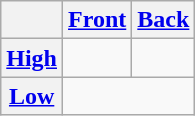<table class="wikitable" style="text-align:center;">
<tr>
<th></th>
<th><a href='#'>Front</a></th>
<th><a href='#'>Back</a></th>
</tr>
<tr>
<th><a href='#'>High</a></th>
<td></td>
<td></td>
</tr>
<tr>
<th><a href='#'>Low</a></th>
<td colspan=2></td>
</tr>
</table>
